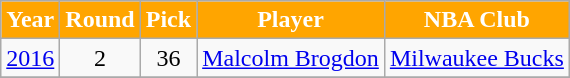<table class="wikitable">
<tr align="center">
<th style="background:orange;color:#FFFFFF;">Year</th>
<th style="background:orange;color:#FFFFFF;">Round</th>
<th style="background:orange;color:#FFFFFF;">Pick</th>
<th style="background:orange;color:#FFFFFF;">Player</th>
<th style="background:orange;color:#FFFFFF;">NBA Club</th>
</tr>
<tr align="center" bgcolor="">
<td><a href='#'>2016</a></td>
<td>2</td>
<td>36</td>
<td><a href='#'>Malcolm Brogdon</a></td>
<td><a href='#'>Milwaukee Bucks</a></td>
</tr>
<tr align="center" bgcolor="">
</tr>
</table>
